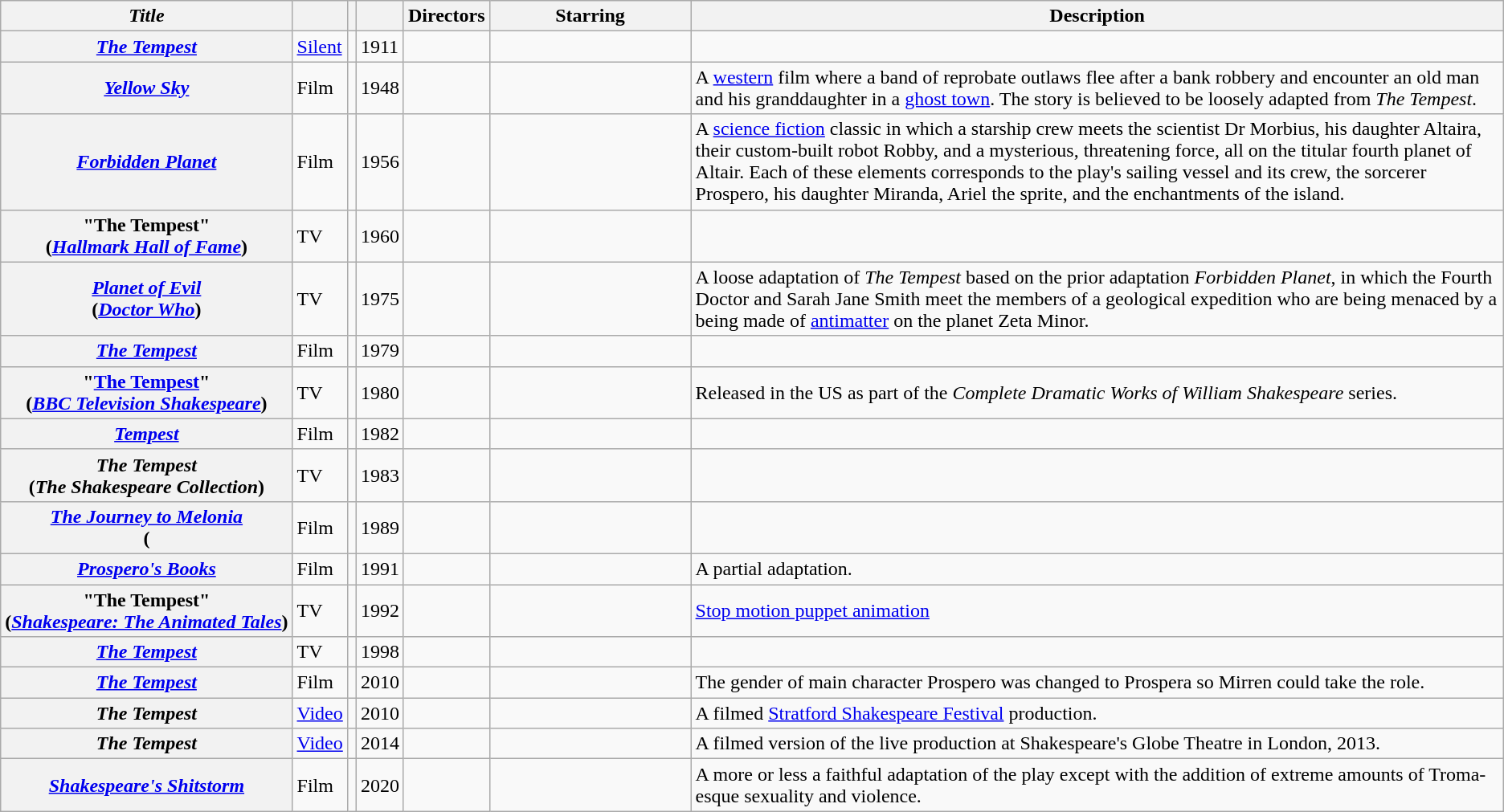<table class="wikitable sortable">
<tr>
<th scope="col"><em>Title</em></th>
<th scope="col"></th>
<th scope="col"></th>
<th scope="col"></th>
<th scope="col" class="unsortable">Directors</th>
<th scope="col" class="unsortable" style="min-width: 10em">Starring</th>
<th scope="col" class="unsortable" style="min-width: 15em">Description</th>
</tr>
<tr>
<th scope="row" style="white-space: nowrap"><em><a href='#'>The Tempest</a></em></th>
<td><a href='#'>Silent</a></td>
<td></td>
<td>1911</td>
<td></td>
<td></td>
<td></td>
</tr>
<tr>
<th scope="row" style="white-space: nowrap"><em><a href='#'>Yellow Sky</a></em></th>
<td>Film</td>
<td></td>
<td>1948</td>
<td></td>
<td></td>
<td>A <a href='#'>western</a> film where a band of reprobate outlaws flee after a bank robbery and encounter an old man and his granddaughter in a <a href='#'>ghost town</a>. The story is believed to be loosely adapted from <em>The Tempest</em>.</td>
</tr>
<tr>
<th scope="row" style="white-space: nowrap"><em><a href='#'>Forbidden Planet</a></em></th>
<td>Film</td>
<td></td>
<td>1956</td>
<td></td>
<td></td>
<td>A <a href='#'>science fiction</a> classic in which a starship crew meets the scientist Dr Morbius, his daughter Altaira, their custom-built robot Robby, and a mysterious, threatening force, all on the titular fourth planet of Altair. Each of these elements corresponds to the play's sailing vessel and its crew, the sorcerer Prospero, his daughter Miranda, Ariel the sprite, and the enchantments of the island.</td>
</tr>
<tr>
<th scope="row" style="white-space: nowrap">"The Tempest"<br>(<em><a href='#'>Hallmark Hall of Fame</a></em>)</th>
<td>TV</td>
<td></td>
<td>1960</td>
<td></td>
<td></td>
<td></td>
</tr>
<tr>
<th scope="row" style="white-space: nowrap"><em><a href='#'>Planet of Evil</a></em><br>(<em><a href='#'>Doctor Who</a></em>)</th>
<td>TV</td>
<td></td>
<td>1975</td>
<td></td>
<td></td>
<td>A loose adaptation of <em>The Tempest</em> based on the prior adaptation <em>Forbidden Planet</em>, in which the Fourth Doctor and Sarah Jane Smith meet the members of a geological expedition who are being menaced by a being made of <a href='#'>antimatter</a> on the planet Zeta Minor.</td>
</tr>
<tr>
<th scope="row" style="white-space: nowrap"><em><a href='#'>The Tempest</a></em></th>
<td>Film</td>
<td></td>
<td>1979</td>
<td></td>
<td></td>
<td></td>
</tr>
<tr>
<th scope="row" style="white-space: nowrap">"<a href='#'>The Tempest</a>"<br>(<em><a href='#'>BBC Television Shakespeare</a></em>)</th>
<td>TV</td>
<td></td>
<td>1980</td>
<td></td>
<td></td>
<td>Released in the US as part of the <em>Complete Dramatic Works of William Shakespeare</em> series.</td>
</tr>
<tr>
<th scope="row" style="white-space: nowrap"><em><a href='#'>Tempest</a></em></th>
<td>Film</td>
<td></td>
<td>1982</td>
<td></td>
<td></td>
<td></td>
</tr>
<tr>
<th scope="row" style="white-space: nowrap"><em>The Tempest</em><br>(<em>The Shakespeare Collection</em>)</th>
<td>TV</td>
<td></td>
<td>1983</td>
<td></td>
<td></td>
<td></td>
</tr>
<tr>
<th scope="row" style="white-space: nowrap"><em><a href='#'>The Journey to Melonia</a></em><br>(</th>
<td>Film</td>
<td></td>
<td>1989</td>
<td></td>
<td></td>
<td></td>
</tr>
<tr>
<th scope="row" style="white-space: nowrap"><em><a href='#'>Prospero's Books</a></em></th>
<td>Film</td>
<td></td>
<td>1991</td>
<td></td>
<td></td>
<td>A partial adaptation.</td>
</tr>
<tr>
<th scope="row" style="white-space: nowrap">"The Tempest"<br>(<em><a href='#'>Shakespeare: The Animated Tales</a></em>)</th>
<td>TV</td>
<td></td>
<td>1992</td>
<td></td>
<td></td>
<td><a href='#'>Stop motion puppet animation</a></td>
</tr>
<tr>
<th scope="row" style="white-space: nowrap"><em><a href='#'>The Tempest</a></em></th>
<td>TV</td>
<td></td>
<td>1998</td>
<td></td>
<td></td>
<td></td>
</tr>
<tr>
<th scope="row" style="white-space: nowrap"><em><a href='#'>The Tempest</a></em></th>
<td>Film</td>
<td></td>
<td>2010</td>
<td></td>
<td></td>
<td>The gender of main character Prospero was changed to Prospera so Mirren could take the role.</td>
</tr>
<tr>
<th scope="row" style="white-space: nowrap"><em>The Tempest</em></th>
<td><a href='#'>Video</a></td>
<td></td>
<td>2010</td>
<td></td>
<td></td>
<td>A filmed <a href='#'>Stratford Shakespeare Festival</a> production.</td>
</tr>
<tr>
<th scope="row" style="white-space: nowrap"><em>The Tempest</em></th>
<td><a href='#'>Video</a></td>
<td></td>
<td>2014</td>
<td></td>
<td></td>
<td>A filmed version of the live production at Shakespeare's Globe Theatre in London, 2013.</td>
</tr>
<tr>
<th scope="row" style="white-space: nowrap"><em><a href='#'>Shakespeare's Shitstorm</a></em></th>
<td>Film</td>
<td></td>
<td>2020</td>
<td></td>
<td></td>
<td>A more or less a faithful adaptation of the play except with the addition of extreme amounts of Troma-esque sexuality and violence.</td>
</tr>
</table>
